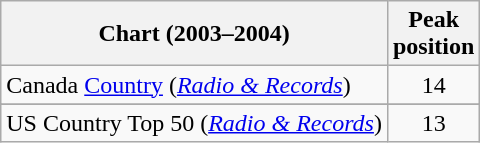<table class="wikitable sortable">
<tr>
<th align="left">Chart (2003–2004)</th>
<th align="center">Peak<br>position</th>
</tr>
<tr>
<td>Canada <a href='#'>Country</a> (<em><a href='#'>Radio & Records</a></em>)</td>
<td align="center">14</td>
</tr>
<tr>
</tr>
<tr>
</tr>
<tr>
<td>US Country Top 50 (<em><a href='#'>Radio & Records</a></em>)</td>
<td align="center">13</td>
</tr>
</table>
